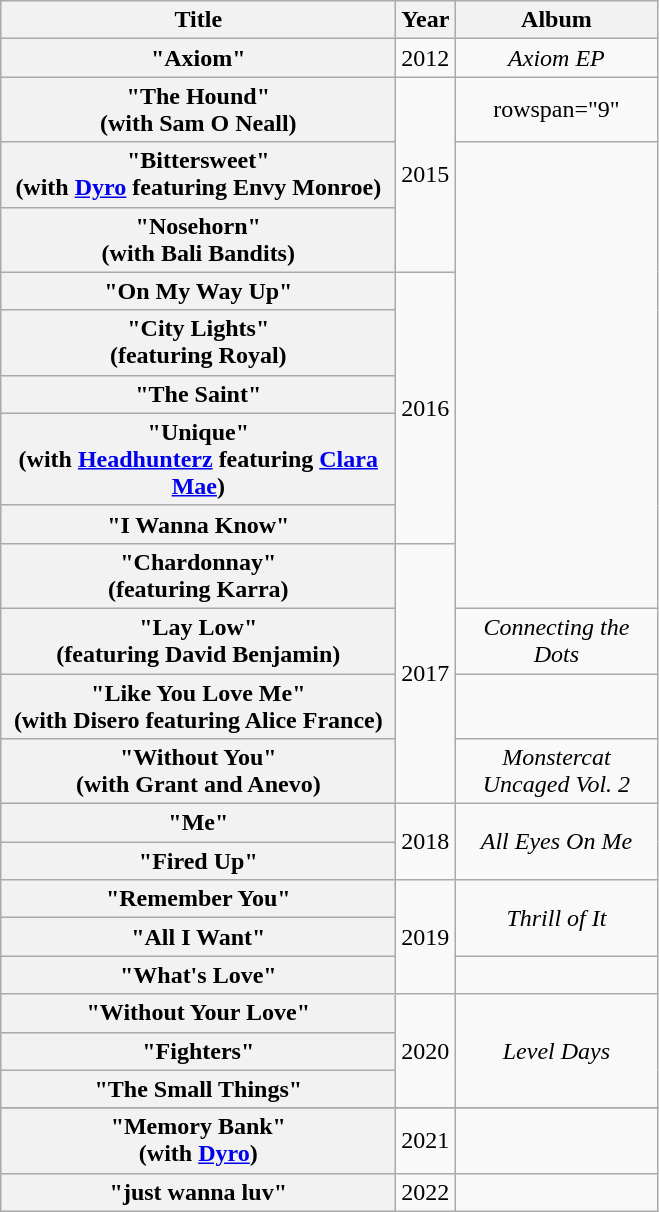<table class="wikitable plainrowheaders" style="text-align:center;">
<tr>
<th scope="col" style="width:16em;">Title</th>
<th scope="col" style="width:2em;">Year</th>
<th scope="col" style="width:8em;">Album</th>
</tr>
<tr>
<th scope="row">"Axiom"</th>
<td>2012</td>
<td><em>Axiom EP</em></td>
</tr>
<tr>
<th scope="row">"The Hound" <br><span>(with Sam O Neall)</span></th>
<td rowspan="3">2015</td>
<td>rowspan="9" </td>
</tr>
<tr>
<th scope="row">"Bittersweet" <br><span>(with <a href='#'>Dyro</a> featuring Envy Monroe)</span></th>
</tr>
<tr>
<th scope="row">"Nosehorn" <br><span>(with Bali Bandits)</span></th>
</tr>
<tr>
<th scope="row">"On My Way Up"</th>
<td rowspan="5">2016</td>
</tr>
<tr>
<th scope="row">"City Lights" <br><span>(featuring Royal)</span></th>
</tr>
<tr>
<th scope="row">"The Saint"</th>
</tr>
<tr>
<th scope="row">"Unique" <br><span>(with <a href='#'>Headhunterz</a> featuring <a href='#'>Clara Mae</a>)</span></th>
</tr>
<tr>
<th scope="row">"I Wanna Know"</th>
</tr>
<tr>
<th scope="row">"Chardonnay" <br><span>(featuring Karra)</span></th>
<td rowspan="4">2017</td>
</tr>
<tr>
<th scope="row">"Lay Low" <br><span>(featuring David Benjamin)</span></th>
<td><em>Connecting the Dots</em></td>
</tr>
<tr>
<th scope="row">"Like You Love Me" <br><span>(with Disero featuring Alice France)</span></th>
<td></td>
</tr>
<tr>
<th scope="row">"Without You" <br><span>(with Grant and Anevo)</span></th>
<td><em>Monstercat Uncaged Vol. 2</em></td>
</tr>
<tr>
<th scope="row">"Me"</th>
<td rowspan="2">2018</td>
<td rowspan="2"><em>All Eyes On Me</em></td>
</tr>
<tr>
<th scope="row">"Fired Up"</th>
</tr>
<tr>
<th scope="row">"Remember You"</th>
<td rowspan="3">2019</td>
<td rowspan="2"><em>Thrill of It</em></td>
</tr>
<tr>
<th scope="row">"All I Want"</th>
</tr>
<tr>
<th scope="row">"What's Love"</th>
<td></td>
</tr>
<tr>
<th scope="row">"Without Your Love"</th>
<td rowspan="3">2020</td>
<td rowspan="3"><em>Level Days</em></td>
</tr>
<tr>
<th scope="row">"Fighters"</th>
</tr>
<tr>
<th scope="row">"The Small Things"</th>
</tr>
<tr scope="row" |"Therapy">
</tr>
<tr>
<th scope="row">"Memory Bank" <br><span>(with <a href='#'>Dyro</a>)</span></th>
<td>2021</td>
<td></td>
</tr>
<tr>
<th scope="row">"just wanna luv"</th>
<td>2022</td>
<td></td>
</tr>
</table>
